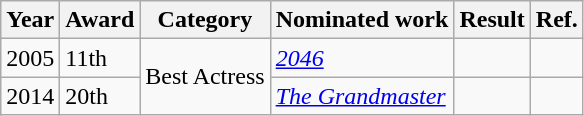<table class="wikitable">
<tr>
<th>Year</th>
<th>Award</th>
<th>Category</th>
<th>Nominated work</th>
<th>Result</th>
<th>Ref.</th>
</tr>
<tr>
<td>2005</td>
<td>11th</td>
<td rowspan=2>Best Actress</td>
<td><em><a href='#'>2046</a></em></td>
<td></td>
<td></td>
</tr>
<tr>
<td>2014</td>
<td>20th</td>
<td><em><a href='#'>The Grandmaster</a></em></td>
<td></td>
<td></td>
</tr>
</table>
